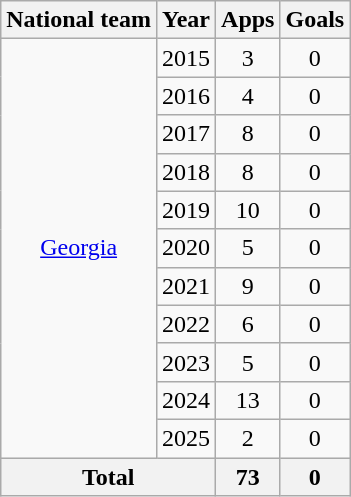<table class="wikitable" style="text-align:center">
<tr>
<th>National team</th>
<th>Year</th>
<th>Apps</th>
<th>Goals</th>
</tr>
<tr>
<td rowspan="11"><a href='#'>Georgia</a></td>
<td>2015</td>
<td>3</td>
<td>0</td>
</tr>
<tr>
<td>2016</td>
<td>4</td>
<td>0</td>
</tr>
<tr>
<td>2017</td>
<td>8</td>
<td>0</td>
</tr>
<tr>
<td>2018</td>
<td>8</td>
<td>0</td>
</tr>
<tr>
<td>2019</td>
<td>10</td>
<td>0</td>
</tr>
<tr>
<td>2020</td>
<td>5</td>
<td>0</td>
</tr>
<tr>
<td>2021</td>
<td>9</td>
<td>0</td>
</tr>
<tr>
<td>2022</td>
<td>6</td>
<td>0</td>
</tr>
<tr>
<td>2023</td>
<td>5</td>
<td>0</td>
</tr>
<tr>
<td>2024</td>
<td>13</td>
<td>0</td>
</tr>
<tr>
<td>2025</td>
<td>2</td>
<td>0</td>
</tr>
<tr>
<th colspan="2">Total</th>
<th>73</th>
<th>0</th>
</tr>
</table>
